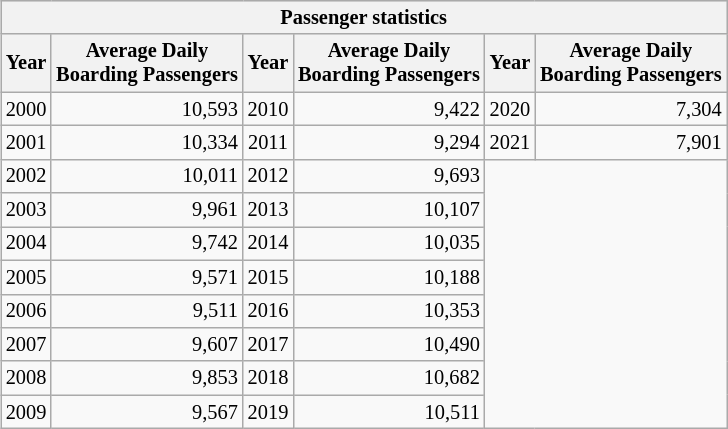<table class="wikitable" style="margin: 1em 0.2em; text-align: center; font-size: 85%;">
<tr style="background: #ddd;">
<th colspan="6">Passenger statistics</th>
</tr>
<tr>
<th>Year</th>
<th>Average Daily <br> Boarding Passengers</th>
<th>Year</th>
<th>Average Daily <br> Boarding Passengers</th>
<th>Year</th>
<th>Average Daily <br> Boarding Passengers</th>
</tr>
<tr>
<td>2000</td>
<td style="text-align:right;">10,593</td>
<td>2010</td>
<td style="text-align:right;">9,422</td>
<td>2020</td>
<td style="text-align:right;">7,304</td>
</tr>
<tr>
<td>2001</td>
<td style="text-align:right;">10,334</td>
<td>2011</td>
<td style="text-align:right;">9,294</td>
<td>2021</td>
<td style="text-align:right;">7,901</td>
</tr>
<tr>
<td>2002</td>
<td style="text-align:right;">10,011</td>
<td>2012</td>
<td style="text-align:right;">9,693</td>
<td colspan="2" rowspan="8"></td>
</tr>
<tr>
<td>2003</td>
<td style="text-align:right;">9,961</td>
<td>2013</td>
<td style="text-align:right;">10,107</td>
</tr>
<tr>
<td>2004</td>
<td style="text-align:right;">9,742</td>
<td>2014</td>
<td style="text-align:right;">10,035</td>
</tr>
<tr>
<td>2005</td>
<td style="text-align:right;">9,571</td>
<td>2015</td>
<td style="text-align:right;">10,188</td>
</tr>
<tr>
<td>2006</td>
<td style="text-align:right;">9,511</td>
<td>2016</td>
<td style="text-align:right;">10,353</td>
</tr>
<tr>
<td>2007</td>
<td style="text-align:right;">9,607</td>
<td>2017</td>
<td style="text-align:right;">10,490</td>
</tr>
<tr>
<td>2008</td>
<td style="text-align:right;">9,853</td>
<td>2018</td>
<td style="text-align:right;">10,682</td>
</tr>
<tr>
<td>2009</td>
<td style="text-align:right;">9,567</td>
<td>2019</td>
<td style="text-align:right;">10,511</td>
</tr>
</table>
